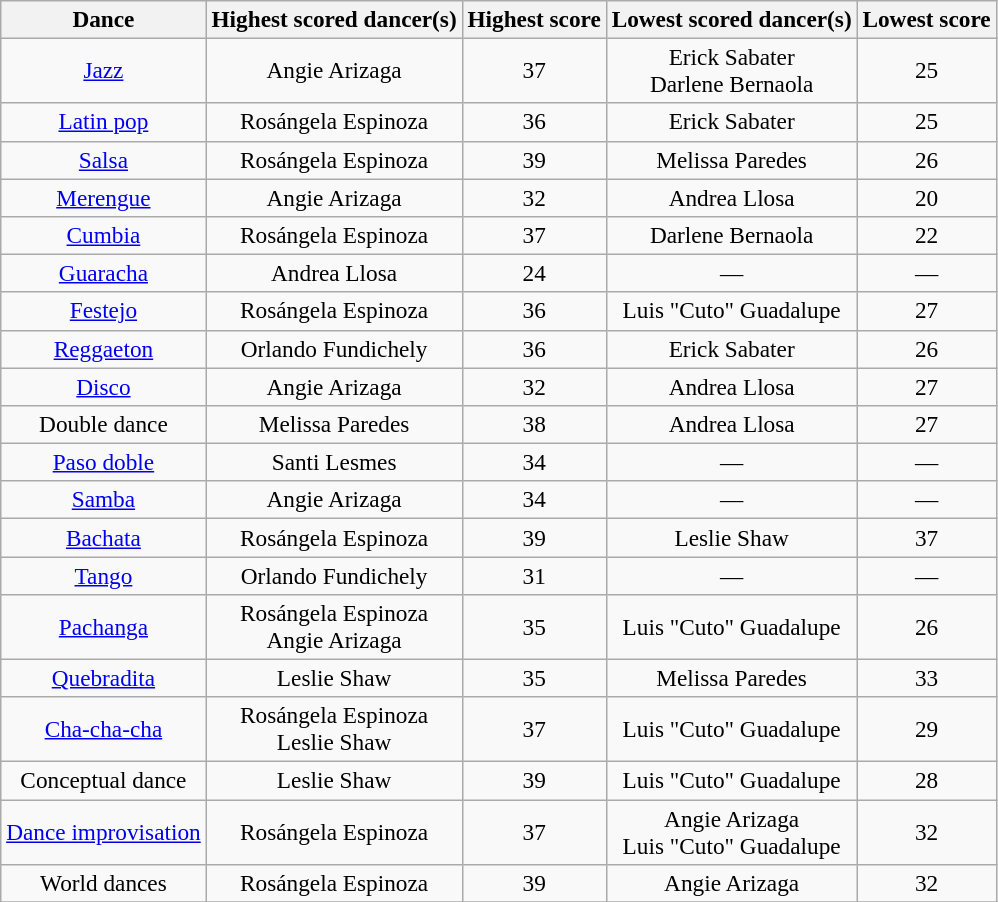<table class="wikitable sortable" style="text-align:center; white-space:nowrap;  font-size:97%;">
<tr>
<th>Dance</th>
<th class="sortable">Highest scored dancer(s)</th>
<th>Highest score</th>
<th class="sortable">Lowest scored dancer(s)</th>
<th>Lowest score</th>
</tr>
<tr>
<td><a href='#'>Jazz</a></td>
<td>Angie Arizaga</td>
<td>37</td>
<td>Erick Sabater<br>Darlene Bernaola</td>
<td>25</td>
</tr>
<tr>
<td><a href='#'>Latin pop</a></td>
<td>Rosángela Espinoza</td>
<td>36</td>
<td>Erick Sabater</td>
<td>25</td>
</tr>
<tr>
<td><a href='#'>Salsa</a></td>
<td>Rosángela Espinoza</td>
<td>39</td>
<td>Melissa Paredes</td>
<td>26</td>
</tr>
<tr>
<td><a href='#'>Merengue</a></td>
<td>Angie Arizaga</td>
<td>32</td>
<td>Andrea Llosa</td>
<td>20</td>
</tr>
<tr>
<td><a href='#'>Cumbia</a></td>
<td>Rosángela Espinoza</td>
<td>37</td>
<td>Darlene Bernaola</td>
<td>22</td>
</tr>
<tr>
<td><a href='#'>Guaracha</a></td>
<td>Andrea Llosa</td>
<td>24</td>
<td>—</td>
<td>—</td>
</tr>
<tr>
<td><a href='#'>Festejo</a></td>
<td>Rosángela Espinoza</td>
<td>36</td>
<td>Luis "Cuto" Guadalupe</td>
<td>27</td>
</tr>
<tr>
<td><a href='#'>Reggaeton</a></td>
<td>Orlando Fundichely</td>
<td>36</td>
<td>Erick Sabater</td>
<td>26</td>
</tr>
<tr>
<td><a href='#'>Disco</a></td>
<td>Angie Arizaga</td>
<td>32</td>
<td>Andrea Llosa</td>
<td>27</td>
</tr>
<tr>
<td>Double dance</td>
<td>Melissa Paredes</td>
<td>38</td>
<td>Andrea Llosa</td>
<td>27</td>
</tr>
<tr>
<td><a href='#'>Paso doble</a></td>
<td>Santi Lesmes</td>
<td>34</td>
<td>—</td>
<td>—</td>
</tr>
<tr>
<td><a href='#'>Samba</a></td>
<td>Angie Arizaga</td>
<td>34</td>
<td>—</td>
<td>—</td>
</tr>
<tr>
<td><a href='#'>Bachata</a></td>
<td>Rosángela Espinoza</td>
<td>39</td>
<td>Leslie Shaw</td>
<td>37</td>
</tr>
<tr>
<td><a href='#'>Tango</a></td>
<td>Orlando Fundichely</td>
<td>31</td>
<td>—</td>
<td>—</td>
</tr>
<tr>
<td><a href='#'>Pachanga</a></td>
<td>Rosángela Espinoza<br>Angie Arizaga</td>
<td>35</td>
<td>Luis "Cuto" Guadalupe</td>
<td>26</td>
</tr>
<tr>
<td><a href='#'>Quebradita</a></td>
<td>Leslie Shaw</td>
<td>35</td>
<td>Melissa Paredes</td>
<td>33</td>
</tr>
<tr>
<td><a href='#'>Cha-cha-cha</a></td>
<td>Rosángela Espinoza<br>Leslie Shaw</td>
<td>37</td>
<td>Luis "Cuto" Guadalupe</td>
<td>29</td>
</tr>
<tr>
<td>Conceptual dance</td>
<td>Leslie Shaw</td>
<td>39</td>
<td>Luis "Cuto" Guadalupe</td>
<td>28</td>
</tr>
<tr>
<td><a href='#'>Dance improvisation</a></td>
<td>Rosángela Espinoza</td>
<td>37</td>
<td>Angie Arizaga<br>Luis "Cuto" Guadalupe</td>
<td>32</td>
</tr>
<tr>
<td>World dances</td>
<td>Rosángela Espinoza</td>
<td>39</td>
<td>Angie Arizaga</td>
<td>32</td>
</tr>
<tr>
</tr>
</table>
